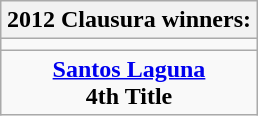<table class="wikitable" style="text-align: center; margin: 0 auto;">
<tr>
<th>2012 Clausura winners:</th>
</tr>
<tr>
<td></td>
</tr>
<tr>
<td><strong><a href='#'>Santos Laguna</a></strong><br><strong>4th Title</strong></td>
</tr>
</table>
